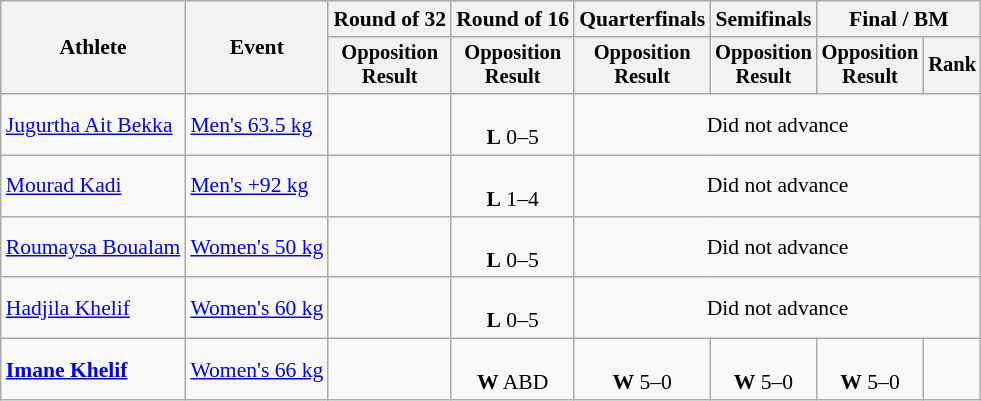<table class="wikitable" style="font-size:90%">
<tr>
<th rowspan="2">Athlete</th>
<th rowspan="2">Event</th>
<th>Round of 32</th>
<th>Round of 16</th>
<th>Quarterfinals</th>
<th>Semifinals</th>
<th colspan=2>Final / BM</th>
</tr>
<tr style="font-size:95%">
<th>Opposition<br>Result</th>
<th>Opposition<br>Result</th>
<th>Opposition<br>Result</th>
<th>Opposition<br>Result</th>
<th>Opposition<br>Result</th>
<th>Rank</th>
</tr>
<tr align=center>
<td align=left><a href='#'>Jugurtha Ait Bekka</a></td>
<td align=left><a href='#'>Men's 63.5 kg</a></td>
<td></td>
<td><br><strong>L</strong> 0–5</td>
<td colspan=4>Did not advance</td>
</tr>
<tr align=center>
<td align=left><a href='#'>Mourad Kadi</a></td>
<td align=left><a href='#'>Men's +92 kg</a></td>
<td></td>
<td><br><strong>L</strong> 1–4</td>
<td colspan=4>Did not advance</td>
</tr>
<tr align=center>
<td align=left><a href='#'>Roumaysa Boualam</a></td>
<td align=left><a href='#'>Women's 50 kg</a></td>
<td></td>
<td><br><strong>L</strong> 0–5</td>
<td colspan=4>Did not advance</td>
</tr>
<tr align=center>
<td align=left><a href='#'>Hadjila Khelif</a></td>
<td align=left><a href='#'>Women's 60 kg</a></td>
<td></td>
<td><br><strong>L</strong> 0–5</td>
<td colspan=4>Did not advance</td>
</tr>
<tr align=center>
<td align=left><strong><a href='#'>Imane Khelif</a></strong></td>
<td align=left><a href='#'>Women's 66 kg</a></td>
<td></td>
<td><br><strong>W</strong> ABD</td>
<td><br><strong>W</strong> 5–0</td>
<td><br><strong>W</strong> 5–0</td>
<td><br><strong>W</strong> 5–0</td>
<td></td>
</tr>
</table>
